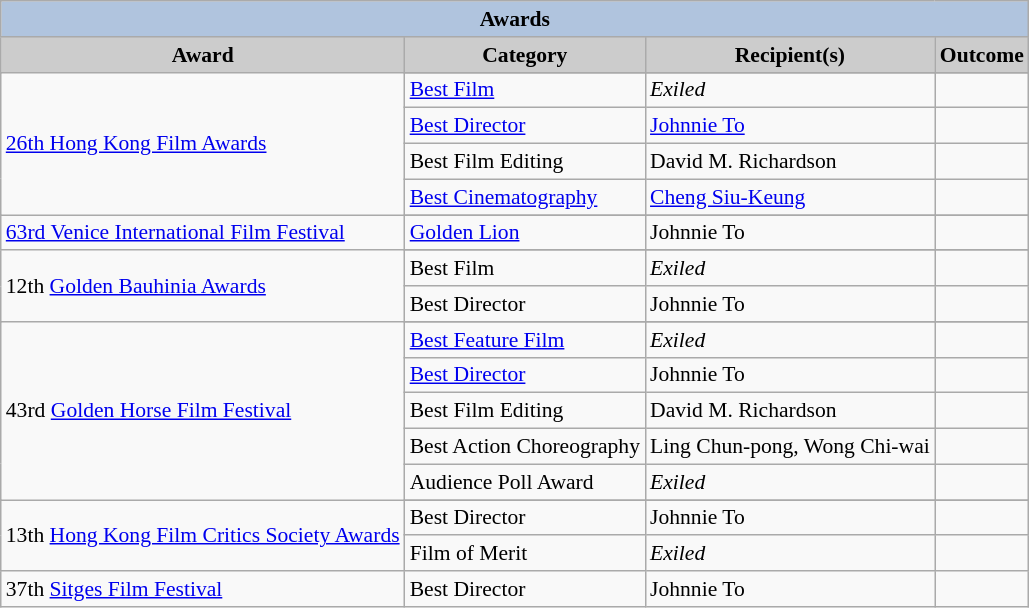<table class="wikitable" style="font-size:90%">
<tr style="text-align:center;">
<th colspan=4 style="background:#B0C4DE;">Awards</th>
</tr>
<tr style="text-align:center;">
<th style="background:#ccc;">Award</th>
<th style="background:#ccc;">Category</th>
<th style="background:#ccc;">Recipient(s)</th>
<th style="background:#ccc;">Outcome</th>
</tr>
<tr>
<td rowspan="5"><a href='#'>26th Hong Kong Film Awards</a></td>
</tr>
<tr>
<td><a href='#'>Best Film</a></td>
<td><em>Exiled</em></td>
<td></td>
</tr>
<tr>
<td><a href='#'>Best Director</a></td>
<td><a href='#'>Johnnie To</a></td>
<td></td>
</tr>
<tr>
<td>Best Film Editing</td>
<td>David M. Richardson</td>
<td></td>
</tr>
<tr>
<td><a href='#'>Best Cinematography</a></td>
<td><a href='#'>Cheng Siu-Keung</a></td>
<td></td>
</tr>
<tr>
<td rowspan="2"><a href='#'>63rd Venice International Film Festival</a></td>
</tr>
<tr>
<td><a href='#'>Golden Lion</a></td>
<td>Johnnie To</td>
<td></td>
</tr>
<tr>
<td rowspan="3">12th <a href='#'>Golden Bauhinia Awards</a></td>
</tr>
<tr>
<td>Best Film</td>
<td><em>Exiled</em></td>
<td></td>
</tr>
<tr>
<td>Best Director</td>
<td>Johnnie To</td>
<td></td>
</tr>
<tr>
<td rowspan="6">43rd <a href='#'>Golden Horse Film Festival</a></td>
</tr>
<tr>
<td><a href='#'>Best Feature Film</a></td>
<td><em>Exiled</em></td>
<td></td>
</tr>
<tr>
<td><a href='#'>Best Director</a></td>
<td>Johnnie To</td>
<td></td>
</tr>
<tr>
<td>Best Film Editing</td>
<td>David M. Richardson</td>
<td></td>
</tr>
<tr>
<td>Best Action Choreography</td>
<td>Ling Chun-pong, Wong Chi-wai</td>
<td></td>
</tr>
<tr>
<td>Audience Poll Award</td>
<td><em>Exiled</em></td>
<td></td>
</tr>
<tr>
<td rowspan="3">13th <a href='#'>Hong Kong Film Critics Society Awards</a></td>
</tr>
<tr>
<td>Best Director</td>
<td>Johnnie To</td>
<td></td>
</tr>
<tr>
<td>Film of Merit</td>
<td><em>Exiled</em></td>
<td></td>
</tr>
<tr>
<td>37th <a href='#'>Sitges Film Festival</a></td>
<td>Best Director</td>
<td>Johnnie To</td>
<td></td>
</tr>
</table>
